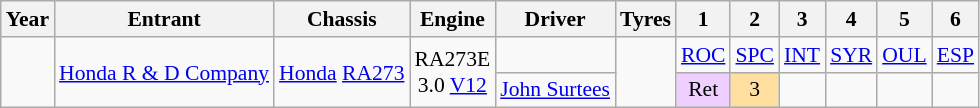<table class="wikitable" style="text-align:center; font-size:90%">
<tr>
<th>Year</th>
<th>Entrant</th>
<th>Chassis</th>
<th>Engine</th>
<th>Driver</th>
<th>Tyres</th>
<th>1</th>
<th>2</th>
<th>3</th>
<th>4</th>
<th>5</th>
<th>6</th>
</tr>
<tr>
<td rowspan=2></td>
<td rowspan=2><a href='#'>Honda R & D Company</a></td>
<td rowspan="2"><a href='#'>Honda</a> <a href='#'>RA273</a></td>
<td rowspan="2">RA273E<br>3.0 <a href='#'>V12</a></td>
<td></td>
<td rowspan=2></td>
<td><a href='#'>ROC</a></td>
<td><a href='#'>SPC</a></td>
<td><a href='#'>INT</a></td>
<td><a href='#'>SYR</a></td>
<td><a href='#'>OUL</a></td>
<td><a href='#'>ESP</a></td>
</tr>
<tr>
<td align="left"> <a href='#'>John Surtees</a></td>
<td style="background:#EFCFFF;">Ret</td>
<td style="background:#FFDF9F;">3</td>
<td></td>
<td></td>
<td></td>
<td></td>
</tr>
</table>
